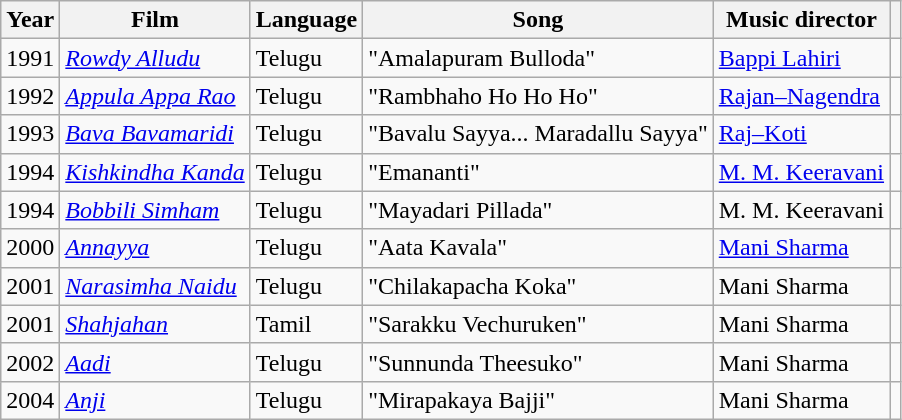<table class="wikitable">
<tr>
<th>Year</th>
<th>Film</th>
<th>Language</th>
<th>Song</th>
<th>Music director</th>
<th></th>
</tr>
<tr>
<td>1991</td>
<td><em><a href='#'>Rowdy Alludu</a></em></td>
<td>Telugu</td>
<td>"Amalapuram Bulloda"</td>
<td><a href='#'>Bappi Lahiri</a></td>
<td></td>
</tr>
<tr>
<td>1992</td>
<td><em><a href='#'>Appula Appa Rao</a></em></td>
<td>Telugu</td>
<td>"Rambhaho Ho Ho Ho"</td>
<td><a href='#'>Rajan–Nagendra</a></td>
<td></td>
</tr>
<tr>
<td>1993</td>
<td><em><a href='#'>Bava Bavamaridi</a></em></td>
<td>Telugu</td>
<td>"Bavalu Sayya... Maradallu Sayya"</td>
<td><a href='#'>Raj–Koti</a></td>
<td></td>
</tr>
<tr>
<td>1994</td>
<td><a href='#'><em>Kishkindha Kanda</em></a></td>
<td>Telugu</td>
<td>"Emananti"</td>
<td><a href='#'>M. M. Keeravani</a></td>
<td></td>
</tr>
<tr>
<td>1994</td>
<td><em><a href='#'>Bobbili Simham</a></em></td>
<td>Telugu</td>
<td>"Mayadari Pillada"</td>
<td>M. M. Keeravani</td>
<td></td>
</tr>
<tr>
<td>2000</td>
<td><a href='#'><em>Annayya</em></a></td>
<td>Telugu</td>
<td>"Aata Kavala"</td>
<td><a href='#'>Mani Sharma</a></td>
<td></td>
</tr>
<tr>
<td>2001</td>
<td><em><a href='#'>Narasimha Naidu</a></em></td>
<td>Telugu</td>
<td>"Chilakapacha Koka"</td>
<td>Mani Sharma</td>
<td></td>
</tr>
<tr>
<td>2001</td>
<td><a href='#'><em>Shahjahan</em></a></td>
<td>Tamil</td>
<td>"Sarakku Vechuruken"</td>
<td>Mani Sharma</td>
<td></td>
</tr>
<tr>
<td>2002</td>
<td><a href='#'><em>Aadi</em></a></td>
<td>Telugu</td>
<td>"Sunnunda Theesuko"</td>
<td>Mani Sharma</td>
<td></td>
</tr>
<tr>
<td>2004</td>
<td><a href='#'><em>Anji</em></a></td>
<td>Telugu</td>
<td>"Mirapakaya Bajji"</td>
<td>Mani Sharma</td>
<td></td>
</tr>
</table>
